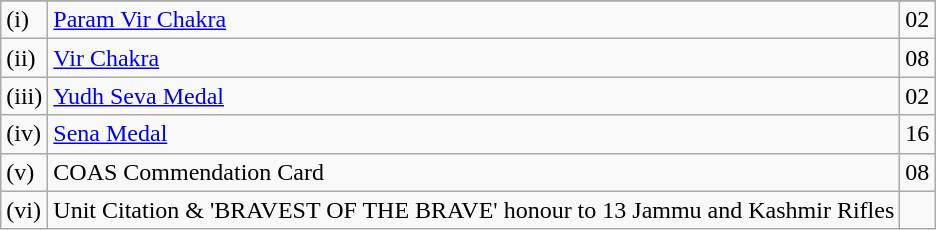<table class="wikitable">
<tr>
</tr>
<tr>
<td>(i)</td>
<td><a href='#'>Param Vir Chakra</a></td>
<td>02</td>
</tr>
<tr>
<td>(ii)</td>
<td><a href='#'>Vir Chakra</a></td>
<td>08</td>
</tr>
<tr>
<td>(iii)</td>
<td><a href='#'>Yudh Seva Medal</a></td>
<td>02</td>
</tr>
<tr>
<td>(iv)</td>
<td><a href='#'>Sena Medal</a></td>
<td>16</td>
</tr>
<tr>
<td>(v)</td>
<td>COAS Commendation Card</td>
<td>08</td>
</tr>
<tr>
<td>(vi)</td>
<td>Unit Citation & 'BRAVEST OF THE BRAVE' honour to 13 Jammu and Kashmir Rifles</td>
<td></td>
</tr>
</table>
